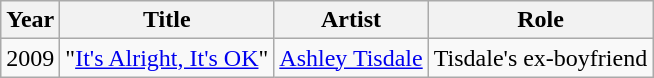<table class="wikitable">
<tr>
<th>Year</th>
<th>Title</th>
<th>Artist</th>
<th>Role</th>
</tr>
<tr>
<td>2009</td>
<td>"<a href='#'>It's Alright, It's OK</a>"</td>
<td><a href='#'>Ashley Tisdale</a></td>
<td>Tisdale's ex-boyfriend</td>
</tr>
</table>
